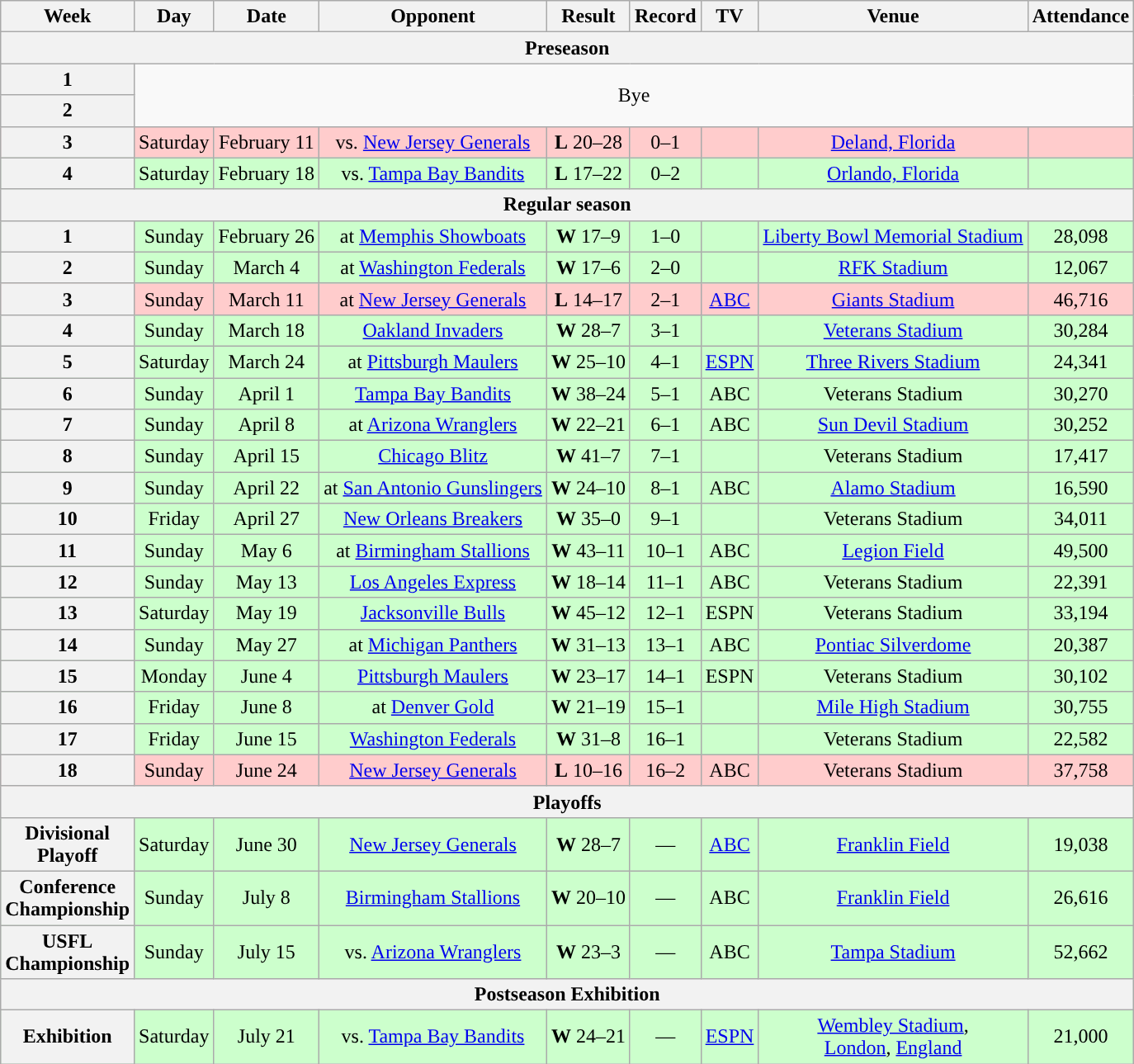<table class="wikitable" style="text-align:center">
<tr>
<th>Week</th>
<th>Day</th>
<th>Date</th>
<th>Opponent</th>
<th>Result</th>
<th>Record</th>
<th>TV</th>
<th>Venue</th>
<th>Attendance</th>
</tr>
<tr style="text-align:center;">
<th colspan="9">Preseason</th>
</tr>
<tr>
<th>1</th>
<td colspan="8" rowspan="2">Bye</td>
</tr>
<tr>
<th>2</th>
</tr>
<tr style="background:#fcc">
<th>3</th>
<td>Saturday</td>
<td>February 11</td>
<td>vs. <a href='#'>New Jersey Generals</a></td>
<td><strong>L</strong> 20–28</td>
<td>0–1</td>
<td></td>
<td><a href='#'>Deland, Florida</a></td>
<td></td>
</tr>
<tr style="background:#cfc">
<th>4</th>
<td>Saturday</td>
<td>February 18</td>
<td>vs. <a href='#'>Tampa Bay Bandits</a></td>
<td><strong>L</strong> 17–22</td>
<td>0–2</td>
<td></td>
<td><a href='#'>Orlando, Florida</a></td>
<td></td>
</tr>
<tr style="text-align:center;">
<th colspan="9">Regular season</th>
</tr>
<tr style="background:#cfc">
<th>1</th>
<td>Sunday</td>
<td>February 26</td>
<td>at <a href='#'>Memphis Showboats</a></td>
<td><strong>W</strong> 17–9</td>
<td>1–0</td>
<td></td>
<td><a href='#'>Liberty Bowl Memorial Stadium</a></td>
<td>28,098</td>
</tr>
<tr style="background:#cfc">
<th>2</th>
<td>Sunday</td>
<td>March 4</td>
<td>at <a href='#'>Washington Federals</a></td>
<td><strong>W</strong> 17–6</td>
<td>2–0</td>
<td></td>
<td><a href='#'>RFK Stadium</a></td>
<td>12,067</td>
</tr>
<tr style="background:#fcc">
<th>3</th>
<td>Sunday</td>
<td>March 11</td>
<td>at <a href='#'>New Jersey Generals</a></td>
<td><strong>L</strong> 14–17</td>
<td>2–1</td>
<td><a href='#'>ABC</a></td>
<td><a href='#'>Giants Stadium</a></td>
<td>46,716</td>
</tr>
<tr style="background:#cfc">
<th>4</th>
<td>Sunday</td>
<td>March 18</td>
<td><a href='#'>Oakland Invaders</a></td>
<td><strong>W</strong> 28–7</td>
<td>3–1</td>
<td></td>
<td><a href='#'>Veterans Stadium</a></td>
<td>30,284</td>
</tr>
<tr style="background:#cfc">
<th>5</th>
<td>Saturday</td>
<td>March 24</td>
<td>at <a href='#'>Pittsburgh Maulers</a></td>
<td><strong>W</strong> 25–10</td>
<td>4–1</td>
<td><a href='#'>ESPN</a></td>
<td><a href='#'>Three Rivers Stadium</a></td>
<td>24,341</td>
</tr>
<tr style="background:#cfc">
<th>6</th>
<td>Sunday</td>
<td>April 1</td>
<td><a href='#'>Tampa Bay Bandits</a></td>
<td><strong>W</strong> 38–24</td>
<td>5–1</td>
<td>ABC</td>
<td>Veterans Stadium</td>
<td>30,270</td>
</tr>
<tr style="background:#cfc">
<th>7</th>
<td>Sunday</td>
<td>April 8</td>
<td>at <a href='#'>Arizona Wranglers</a></td>
<td><strong>W</strong> 22–21</td>
<td>6–1</td>
<td>ABC</td>
<td><a href='#'>Sun Devil Stadium</a></td>
<td>30,252</td>
</tr>
<tr style="background:#cfc">
<th>8</th>
<td>Sunday</td>
<td>April 15</td>
<td><a href='#'>Chicago Blitz</a></td>
<td><strong>W</strong> 41–7</td>
<td>7–1</td>
<td></td>
<td>Veterans Stadium</td>
<td>17,417</td>
</tr>
<tr style="background:#cfc">
<th>9</th>
<td>Sunday</td>
<td>April 22</td>
<td>at <a href='#'>San Antonio Gunslingers</a></td>
<td><strong>W</strong> 24–10</td>
<td>8–1</td>
<td>ABC</td>
<td><a href='#'>Alamo Stadium</a></td>
<td>16,590</td>
</tr>
<tr style="background:#cfc">
<th>10</th>
<td>Friday</td>
<td>April 27</td>
<td><a href='#'>New Orleans Breakers</a></td>
<td><strong>W</strong> 35–0</td>
<td>9–1</td>
<td></td>
<td>Veterans Stadium</td>
<td>34,011</td>
</tr>
<tr style="background:#cfc">
<th>11</th>
<td>Sunday</td>
<td>May 6</td>
<td>at <a href='#'>Birmingham Stallions</a></td>
<td><strong>W</strong> 43–11</td>
<td>10–1</td>
<td>ABC</td>
<td><a href='#'>Legion Field</a></td>
<td>49,500</td>
</tr>
<tr style="background:#cfc">
<th>12</th>
<td>Sunday</td>
<td>May 13</td>
<td><a href='#'>Los Angeles Express</a></td>
<td><strong>W</strong> 18–14</td>
<td>11–1</td>
<td>ABC</td>
<td>Veterans Stadium</td>
<td>22,391</td>
</tr>
<tr style="background:#cfc">
<th>13</th>
<td>Saturday</td>
<td>May 19</td>
<td><a href='#'>Jacksonville Bulls</a></td>
<td><strong>W</strong> 45–12</td>
<td>12–1</td>
<td>ESPN</td>
<td>Veterans Stadium</td>
<td>33,194</td>
</tr>
<tr style="background:#cfc">
<th>14</th>
<td>Sunday</td>
<td>May 27</td>
<td>at <a href='#'>Michigan Panthers</a></td>
<td><strong>W</strong> 31–13</td>
<td>13–1</td>
<td>ABC</td>
<td><a href='#'>Pontiac Silverdome</a></td>
<td>20,387</td>
</tr>
<tr style="background:#cfc">
<th>15</th>
<td>Monday</td>
<td>June 4</td>
<td><a href='#'>Pittsburgh Maulers</a></td>
<td><strong>W</strong> 23–17</td>
<td>14–1</td>
<td>ESPN</td>
<td>Veterans Stadium</td>
<td>30,102</td>
</tr>
<tr style="background:#cfc">
<th>16</th>
<td>Friday</td>
<td>June 8</td>
<td>at <a href='#'>Denver Gold</a></td>
<td><strong>W</strong> 21–19</td>
<td>15–1</td>
<td></td>
<td><a href='#'>Mile High Stadium</a></td>
<td>30,755</td>
</tr>
<tr style="background:#cfc">
<th>17</th>
<td>Friday</td>
<td>June 15</td>
<td><a href='#'>Washington Federals</a></td>
<td><strong>W</strong> 31–8</td>
<td>16–1</td>
<td></td>
<td>Veterans Stadium</td>
<td>22,582</td>
</tr>
<tr style="background:#fcc">
<th>18</th>
<td>Sunday</td>
<td>June 24</td>
<td><a href='#'>New Jersey Generals</a></td>
<td><strong>L</strong> 10–16</td>
<td>16–2</td>
<td>ABC</td>
<td>Veterans Stadium</td>
<td>37,758</td>
</tr>
<tr style="text-align:center;">
<th colspan="9">Playoffs</th>
</tr>
<tr style="background:#cfc">
<th>Divisional<br>Playoff</th>
<td>Saturday</td>
<td>June 30</td>
<td><a href='#'>New Jersey Generals</a></td>
<td><strong>W</strong> 28–7</td>
<td>—</td>
<td><a href='#'>ABC</a></td>
<td><a href='#'>Franklin Field</a></td>
<td>19,038</td>
</tr>
<tr style="background:#cfc">
<th>Conference<br>Championship</th>
<td>Sunday</td>
<td>July 8</td>
<td><a href='#'>Birmingham Stallions</a></td>
<td><strong>W</strong> 20–10</td>
<td>—</td>
<td>ABC</td>
<td><a href='#'>Franklin Field</a></td>
<td>26,616</td>
</tr>
<tr style="background:#cfc">
<th>USFL<br>Championship</th>
<td>Sunday</td>
<td>July 15</td>
<td>vs. <a href='#'>Arizona Wranglers</a></td>
<td><strong>W</strong> 23–3</td>
<td>—</td>
<td>ABC</td>
<td><a href='#'>Tampa Stadium</a></td>
<td>52,662</td>
</tr>
<tr style="text-align:center;">
<th colspan="9">Postseason Exhibition</th>
</tr>
<tr style="background:#cfc">
<th>Exhibition</th>
<td>Saturday</td>
<td>July 21</td>
<td>vs. <a href='#'>Tampa Bay Bandits</a></td>
<td><strong>W</strong> 24–21</td>
<td>—</td>
<td><a href='#'>ESPN</a></td>
<td><a href='#'>Wembley Stadium</a>,<br><a href='#'>London</a>, <a href='#'>England</a></td>
<td>21,000</td>
</tr>
</table>
